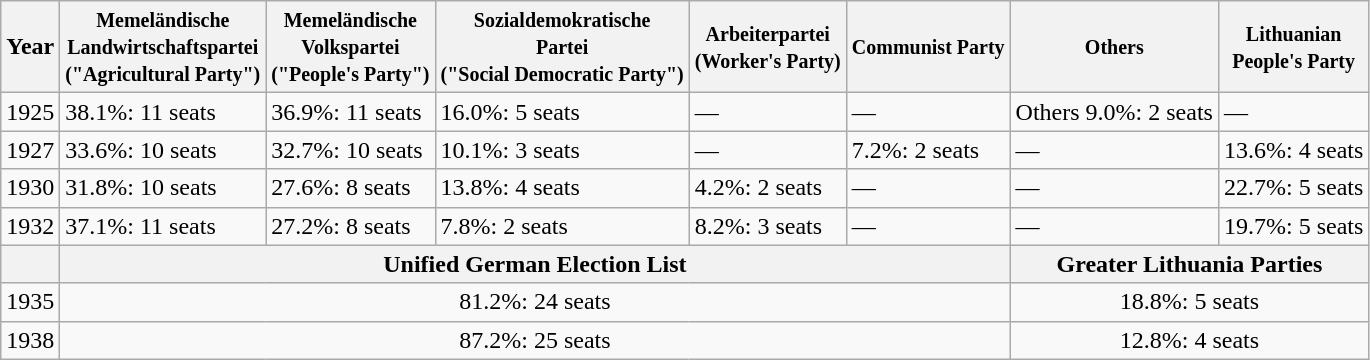<table class="wikitable">
<tr>
<th>Year</th>
<th><small>Memeländische<br>Landwirtschaftspartei<br>("Agricultural Party")</small></th>
<th><small>Memeländische<br>Volkspartei<br>("People's Party")</small></th>
<th><small>Sozialdemokratische<br>Partei<br>("Social Democratic Party")</small></th>
<th><small>Arbeiterpartei<br>(Worker's Party)</small></th>
<th><small>Communist Party</small></th>
<th><small>Others</small></th>
<th><small>Lithuanian<br>People's Party</small></th>
</tr>
<tr>
<td>1925</td>
<td>38.1%: 11 seats</td>
<td>36.9%: 11 seats</td>
<td>16.0%: 5 seats</td>
<td>—</td>
<td>—</td>
<td>Others 9.0%: 2 seats</td>
<td>—</td>
</tr>
<tr>
<td>1927</td>
<td>33.6%: 10 seats</td>
<td>32.7%: 10 seats</td>
<td>10.1%: 3 seats</td>
<td>—</td>
<td>7.2%: 2 seats</td>
<td>—</td>
<td>13.6%: 4 seats</td>
</tr>
<tr>
<td>1930</td>
<td>31.8%: 10 seats</td>
<td>27.6%: 8 seats</td>
<td>13.8%: 4 seats</td>
<td>4.2%: 2 seats</td>
<td>—</td>
<td>—</td>
<td>22.7%: 5 seats</td>
</tr>
<tr>
<td>1932</td>
<td>37.1%: 11 seats</td>
<td>27.2%: 8 seats</td>
<td>7.8%: 2 seats</td>
<td>8.2%: 3 seats</td>
<td>—</td>
<td>—</td>
<td>19.7%: 5 seats</td>
</tr>
<tr>
<th> </th>
<th colspan="5">Unified German Election List</th>
<th colspan="2">Greater Lithuania Parties</th>
</tr>
<tr>
<td>1935</td>
<td colspan="5" style="text-align:center;">81.2%: 24 seats</td>
<td colspan="2" style="text-align:center;">18.8%: 5 seats</td>
</tr>
<tr>
<td>1938</td>
<td colspan="5" style="text-align:center;">87.2%: 25 seats</td>
<td colspan="2" style="text-align:center;">12.8%: 4 seats</td>
</tr>
</table>
